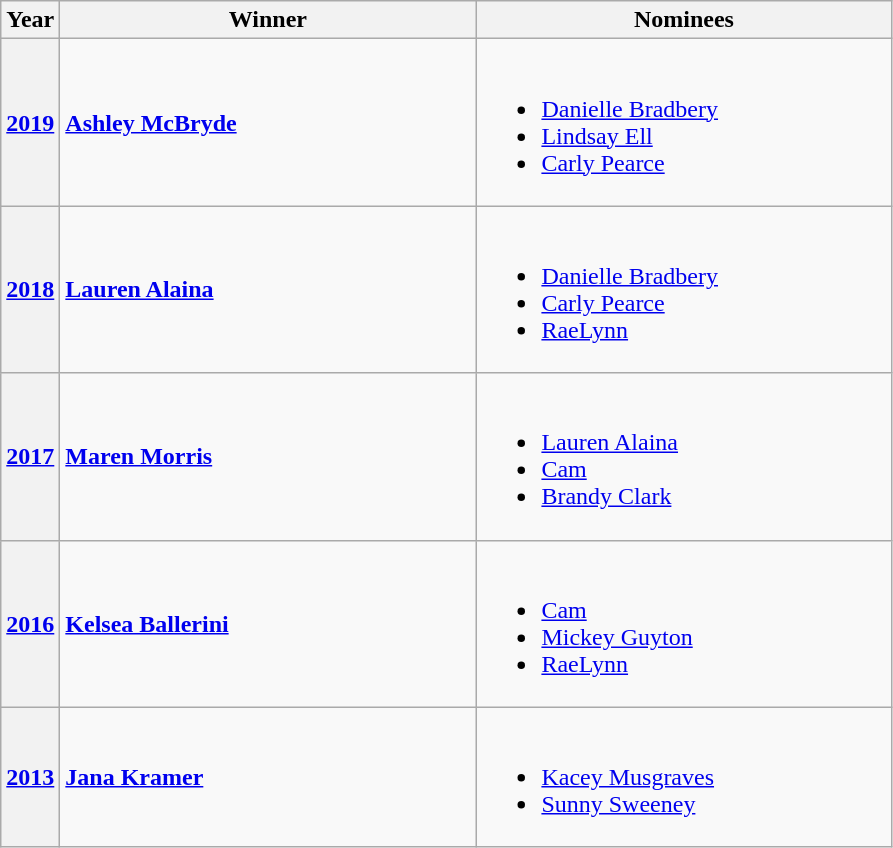<table class="wikitable sortable">
<tr>
<th width="30px">Year</th>
<th width="270px">Winner</th>
<th width="270px">Nominees</th>
</tr>
<tr>
<th><a href='#'>2019</a></th>
<td> <strong><a href='#'>Ashley McBryde</a></strong></td>
<td><br><ul><li><a href='#'>Danielle Bradbery</a></li><li><a href='#'>Lindsay Ell</a></li><li><a href='#'>Carly Pearce</a></li></ul></td>
</tr>
<tr>
<th><a href='#'>2018</a></th>
<td> <strong><a href='#'>Lauren Alaina</a></strong></td>
<td><br><ul><li><a href='#'>Danielle Bradbery</a></li><li><a href='#'>Carly Pearce</a></li><li><a href='#'>RaeLynn</a></li></ul></td>
</tr>
<tr>
<th><a href='#'>2017</a></th>
<td> <strong><a href='#'>Maren Morris</a></strong></td>
<td><br><ul><li><a href='#'>Lauren Alaina</a></li><li><a href='#'>Cam</a></li><li><a href='#'>Brandy Clark</a></li></ul></td>
</tr>
<tr>
<th><a href='#'>2016</a></th>
<td> <strong><a href='#'>Kelsea Ballerini</a></strong></td>
<td><br><ul><li><a href='#'>Cam</a></li><li><a href='#'>Mickey Guyton</a></li><li><a href='#'>RaeLynn</a></li></ul></td>
</tr>
<tr>
<th><a href='#'>2013</a></th>
<td> <strong><a href='#'>Jana Kramer</a></strong></td>
<td><br><ul><li><a href='#'>Kacey Musgraves</a></li><li><a href='#'>Sunny Sweeney</a></li></ul></td>
</tr>
</table>
